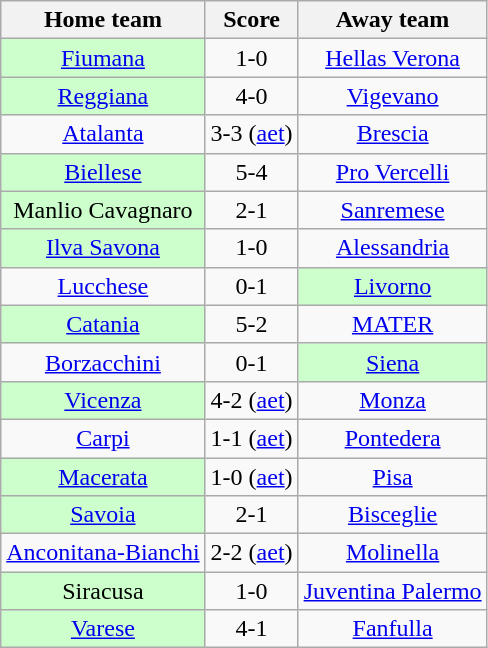<table class="wikitable" style="text-align: center">
<tr>
<th>Home team</th>
<th>Score</th>
<th>Away team</th>
</tr>
<tr>
<td bgcolor="ccffcc"><a href='#'>Fiumana</a></td>
<td>1-0</td>
<td><a href='#'>Hellas Verona</a></td>
</tr>
<tr>
<td bgcolor="ccffcc"><a href='#'>Reggiana</a></td>
<td>4-0</td>
<td><a href='#'>Vigevano</a></td>
</tr>
<tr>
<td><a href='#'>Atalanta</a></td>
<td>3-3 (<a href='#'>aet</a>)</td>
<td><a href='#'>Brescia</a></td>
</tr>
<tr>
<td bgcolor="ccffcc"><a href='#'>Biellese</a></td>
<td>5-4</td>
<td><a href='#'>Pro Vercelli</a></td>
</tr>
<tr>
<td bgcolor="ccffcc">Manlio Cavagnaro</td>
<td>2-1</td>
<td><a href='#'>Sanremese</a></td>
</tr>
<tr>
<td bgcolor="ccffcc"><a href='#'>Ilva Savona</a></td>
<td>1-0</td>
<td><a href='#'>Alessandria</a></td>
</tr>
<tr>
<td><a href='#'>Lucchese</a></td>
<td>0-1</td>
<td bgcolor="ccffcc"><a href='#'>Livorno</a></td>
</tr>
<tr>
<td bgcolor="ccffcc"><a href='#'>Catania</a></td>
<td>5-2</td>
<td><a href='#'>MATER</a></td>
</tr>
<tr>
<td><a href='#'>Borzacchini</a></td>
<td>0-1</td>
<td bgcolor="ccffcc"><a href='#'>Siena</a></td>
</tr>
<tr>
<td bgcolor="ccffcc"><a href='#'>Vicenza</a></td>
<td>4-2 (<a href='#'>aet</a>)</td>
<td><a href='#'>Monza</a></td>
</tr>
<tr>
<td><a href='#'>Carpi</a></td>
<td>1-1 (<a href='#'>aet</a>)</td>
<td><a href='#'>Pontedera</a></td>
</tr>
<tr>
<td bgcolor="ccffcc"><a href='#'>Macerata</a></td>
<td>1-0 (<a href='#'>aet</a>)</td>
<td><a href='#'>Pisa</a></td>
</tr>
<tr>
<td bgcolor="ccffcc"><a href='#'>Savoia</a></td>
<td>2-1</td>
<td><a href='#'>Bisceglie</a></td>
</tr>
<tr>
<td><a href='#'>Anconitana-Bianchi</a></td>
<td>2-2 (<a href='#'>aet</a>)</td>
<td><a href='#'>Molinella</a></td>
</tr>
<tr>
<td bgcolor="ccffcc">Siracusa</td>
<td>1-0</td>
<td><a href='#'>Juventina Palermo</a></td>
</tr>
<tr>
<td bgcolor="ccffcc"><a href='#'>Varese</a></td>
<td>4-1</td>
<td><a href='#'>Fanfulla</a></td>
</tr>
</table>
